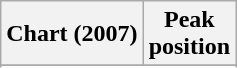<table class="wikitable sortable plainrowheaders" style="text-align:center">
<tr>
<th scope="col">Chart (2007)</th>
<th scope="col">Peak<br>position</th>
</tr>
<tr>
</tr>
<tr>
</tr>
<tr>
</tr>
<tr>
</tr>
<tr>
</tr>
<tr>
</tr>
<tr>
</tr>
<tr>
</tr>
<tr>
</tr>
<tr>
</tr>
<tr>
</tr>
<tr>
</tr>
<tr>
</tr>
<tr>
</tr>
<tr>
</tr>
<tr>
</tr>
<tr>
</tr>
<tr>
</tr>
<tr>
</tr>
<tr>
</tr>
<tr>
</tr>
<tr>
</tr>
<tr>
</tr>
<tr>
</tr>
</table>
